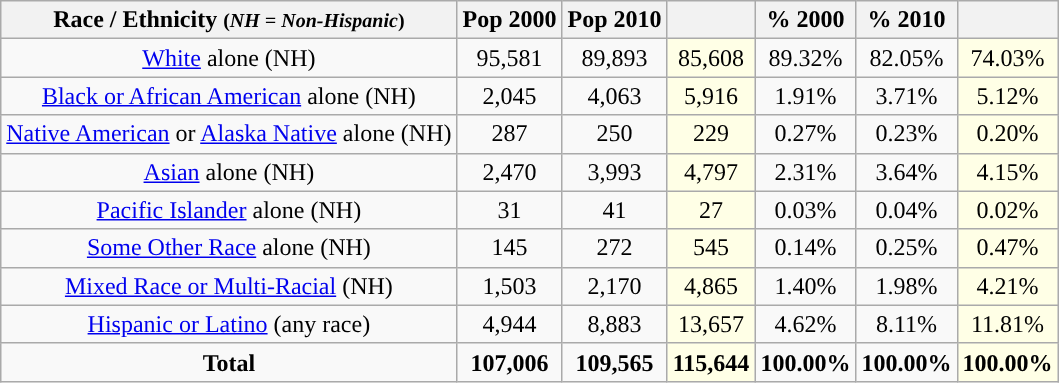<table class="wikitable" style="text-align:center;">
<tr>
<th>Race / Ethnicity <small>(<em>NH = Non-Hispanic</em>)</small></th>
<th>Pop 2000</th>
<th>Pop 2010</th>
<th></th>
<th>% 2000</th>
<th>% 2010</th>
<th></th>
</tr>
<tr>
<td><a href='#'>White</a> alone (NH)</td>
<td>95,581</td>
<td>89,893</td>
<td style='background: #ffffe6;'>85,608</td>
<td>89.32%</td>
<td>82.05%</td>
<td style='background: #ffffe6;'>74.03%</td>
</tr>
<tr>
<td><a href='#'>Black or African American</a> alone (NH)</td>
<td>2,045</td>
<td>4,063</td>
<td style='background: #ffffe6;'>5,916</td>
<td>1.91%</td>
<td>3.71%</td>
<td style='background: #ffffe6;'>5.12%</td>
</tr>
<tr>
<td><a href='#'>Native American</a> or <a href='#'>Alaska Native</a> alone (NH)</td>
<td>287</td>
<td>250</td>
<td style='background: #ffffe6;'>229</td>
<td>0.27%</td>
<td>0.23%</td>
<td style='background: #ffffe6;'>0.20%</td>
</tr>
<tr>
<td><a href='#'>Asian</a> alone (NH)</td>
<td>2,470</td>
<td>3,993</td>
<td style='background: #ffffe6;'>4,797</td>
<td>2.31%</td>
<td>3.64%</td>
<td style='background: #ffffe6;'>4.15%</td>
</tr>
<tr>
<td><a href='#'>Pacific Islander</a> alone (NH)</td>
<td>31</td>
<td>41</td>
<td style='background: #ffffe6;'>27</td>
<td>0.03%</td>
<td>0.04%</td>
<td style='background: #ffffe6;'>0.02%</td>
</tr>
<tr>
<td><a href='#'>Some Other Race</a> alone (NH)</td>
<td>145</td>
<td>272</td>
<td style='background: #ffffe6;'>545</td>
<td>0.14%</td>
<td>0.25%</td>
<td style='background: #ffffe6;'>0.47%</td>
</tr>
<tr>
<td><a href='#'>Mixed Race or Multi-Racial</a> (NH)</td>
<td>1,503</td>
<td>2,170</td>
<td style='background: #ffffe6;'>4,865</td>
<td>1.40%</td>
<td>1.98%</td>
<td style='background: #ffffe6;'>4.21%</td>
</tr>
<tr>
<td><a href='#'>Hispanic or Latino</a> (any race)</td>
<td>4,944</td>
<td>8,883</td>
<td style='background: #ffffe6;'>13,657</td>
<td>4.62%</td>
<td>8.11%</td>
<td style='background: #ffffe6;'>11.81%</td>
</tr>
<tr>
<td><strong>Total</strong></td>
<td><strong>107,006</strong></td>
<td><strong>109,565</strong></td>
<td style='background: #ffffe6;'><strong>115,644</strong></td>
<td><strong>100.00%</strong></td>
<td><strong>100.00%</strong></td>
<td style='background: #ffffe6;'><strong>100.00%</strong></td>
</tr>
</table>
